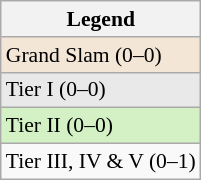<table class="wikitable" style="font-size:90%;">
<tr>
<th>Legend</th>
</tr>
<tr>
<td bgcolor=#f3e6d7>Grand Slam (0–0)</td>
</tr>
<tr>
<td bgcolor=#e9e9e9>Tier I (0–0)</td>
</tr>
<tr>
<td bgcolor=#d4f1c5>Tier II (0–0)</td>
</tr>
<tr>
<td>Tier III, IV & V (0–1)</td>
</tr>
</table>
